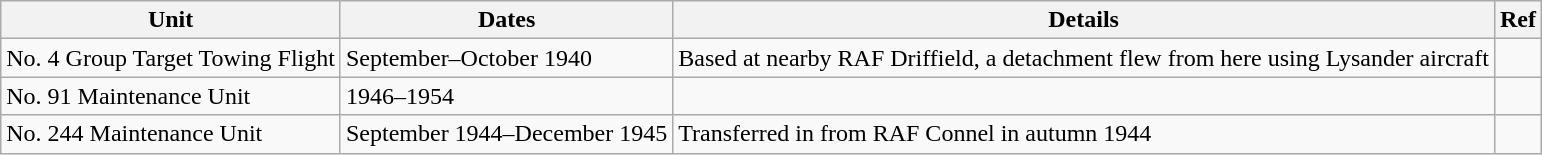<table class="wikitable">
<tr>
<th>Unit</th>
<th>Dates</th>
<th>Details</th>
<th>Ref</th>
</tr>
<tr>
<td>No. 4 Group Target Towing Flight</td>
<td>September–October 1940</td>
<td>Based at nearby RAF Driffield, a detachment flew from here using Lysander aircraft</td>
<td></td>
</tr>
<tr>
<td>No. 91 Maintenance Unit</td>
<td>1946–1954</td>
<td></td>
<td></td>
</tr>
<tr>
<td>No. 244 Maintenance Unit</td>
<td>September 1944–December 1945</td>
<td>Transferred in from RAF Connel in autumn 1944</td>
<td></td>
</tr>
</table>
